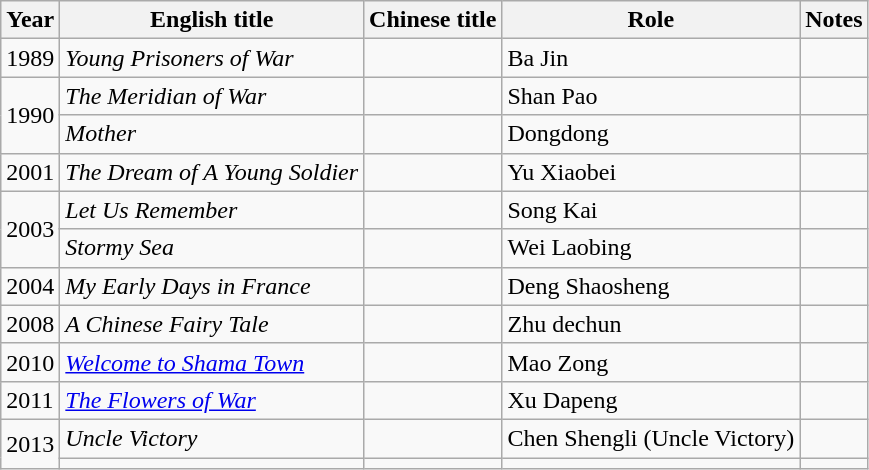<table class="wikitable">
<tr>
<th>Year</th>
<th>English title</th>
<th>Chinese title</th>
<th>Role</th>
<th>Notes</th>
</tr>
<tr>
<td>1989</td>
<td><em>Young Prisoners of War</em></td>
<td></td>
<td>Ba Jin</td>
<td></td>
</tr>
<tr>
<td rowspan=2>1990</td>
<td><em>The Meridian of War</em></td>
<td></td>
<td>Shan Pao</td>
<td></td>
</tr>
<tr>
<td><em>Mother</em></td>
<td></td>
<td>Dongdong</td>
<td></td>
</tr>
<tr>
<td>2001</td>
<td><em>The Dream of A Young Soldier</em></td>
<td></td>
<td>Yu Xiaobei</td>
<td></td>
</tr>
<tr>
<td rowspan=2>2003</td>
<td><em>Let Us Remember</em></td>
<td></td>
<td>Song Kai</td>
<td></td>
</tr>
<tr>
<td><em>Stormy Sea</em></td>
<td></td>
<td>Wei Laobing</td>
<td></td>
</tr>
<tr>
<td>2004</td>
<td><em>My Early Days in France</em></td>
<td></td>
<td>Deng Shaosheng</td>
<td></td>
</tr>
<tr>
<td>2008</td>
<td><em>A Chinese Fairy Tale</em></td>
<td></td>
<td>Zhu dechun</td>
<td></td>
</tr>
<tr>
<td>2010</td>
<td><em><a href='#'>Welcome to Shama Town</a></em></td>
<td></td>
<td>Mao Zong</td>
<td></td>
</tr>
<tr>
<td>2011</td>
<td><em><a href='#'>The Flowers of War</a></em></td>
<td></td>
<td>Xu Dapeng</td>
<td></td>
</tr>
<tr>
<td rowspan=2>2013</td>
<td><em>Uncle Victory</em></td>
<td></td>
<td>Chen Shengli (Uncle Victory)</td>
<td></td>
</tr>
<tr>
<td></td>
<td></td>
<td></td>
<td></td>
</tr>
</table>
